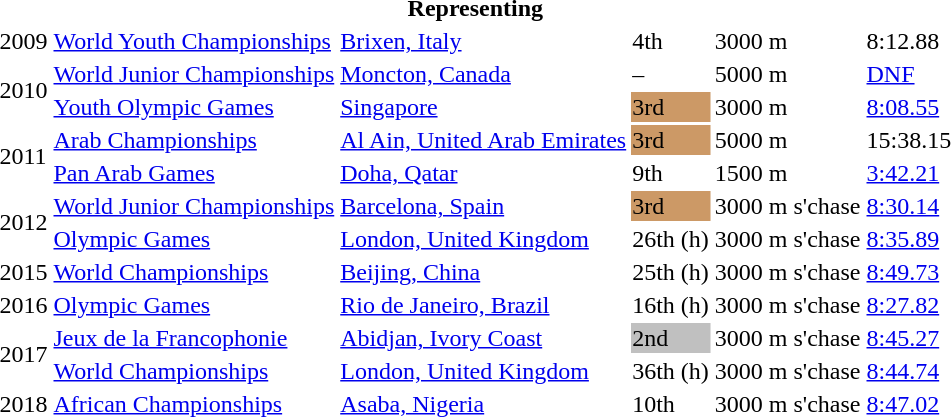<table>
<tr>
<th colspan="6">Representing </th>
</tr>
<tr>
<td>2009</td>
<td><a href='#'>World Youth Championships</a></td>
<td><a href='#'>Brixen, Italy</a></td>
<td>4th</td>
<td>3000 m</td>
<td>8:12.88</td>
</tr>
<tr>
<td rowspan=2>2010</td>
<td><a href='#'>World Junior Championships</a></td>
<td><a href='#'>Moncton, Canada</a></td>
<td>–</td>
<td>5000 m</td>
<td><a href='#'>DNF</a></td>
</tr>
<tr>
<td><a href='#'>Youth Olympic Games</a></td>
<td><a href='#'>Singapore</a></td>
<td bgcolor=cc9966>3rd</td>
<td>3000 m</td>
<td><a href='#'>8:08.55</a></td>
</tr>
<tr>
<td rowspan=2>2011</td>
<td><a href='#'>Arab Championships</a></td>
<td><a href='#'>Al Ain, United Arab Emirates</a></td>
<td bgcolor=cc9966>3rd</td>
<td>5000 m</td>
<td>15:38.15</td>
</tr>
<tr>
<td><a href='#'>Pan Arab Games</a></td>
<td><a href='#'>Doha, Qatar</a></td>
<td>9th</td>
<td>1500 m</td>
<td><a href='#'>3:42.21</a></td>
</tr>
<tr>
<td rowspan=2>2012</td>
<td><a href='#'>World Junior Championships</a></td>
<td><a href='#'>Barcelona, Spain</a></td>
<td bgcolor=cc9966>3rd</td>
<td>3000 m s'chase</td>
<td><a href='#'>8:30.14</a></td>
</tr>
<tr>
<td><a href='#'>Olympic Games</a></td>
<td><a href='#'>London, United Kingdom</a></td>
<td>26th (h)</td>
<td>3000 m s'chase</td>
<td><a href='#'>8:35.89</a></td>
</tr>
<tr>
<td>2015</td>
<td><a href='#'>World Championships</a></td>
<td><a href='#'>Beijing, China</a></td>
<td>25th (h)</td>
<td>3000 m s'chase</td>
<td><a href='#'>8:49.73</a></td>
</tr>
<tr>
<td>2016</td>
<td><a href='#'>Olympic Games</a></td>
<td><a href='#'>Rio de Janeiro, Brazil</a></td>
<td>16th (h)</td>
<td>3000 m s'chase</td>
<td><a href='#'>8:27.82</a></td>
</tr>
<tr>
<td rowspan=2>2017</td>
<td><a href='#'>Jeux de la Francophonie</a></td>
<td><a href='#'>Abidjan, Ivory Coast</a></td>
<td bgcolor=silver>2nd</td>
<td>3000 m s'chase</td>
<td><a href='#'>8:45.27</a></td>
</tr>
<tr>
<td><a href='#'>World Championships</a></td>
<td><a href='#'>London, United Kingdom</a></td>
<td>36th (h)</td>
<td>3000 m s'chase</td>
<td><a href='#'>8:44.74</a></td>
</tr>
<tr>
<td>2018</td>
<td><a href='#'>African Championships</a></td>
<td><a href='#'>Asaba, Nigeria</a></td>
<td>10th</td>
<td>3000 m s'chase</td>
<td><a href='#'>8:47.02</a></td>
</tr>
</table>
